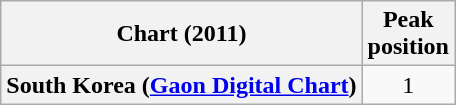<table class="wikitable plainrowheaders" style="text-align:center;">
<tr>
<th>Chart (2011)</th>
<th>Peak<br>position</th>
</tr>
<tr>
<th scope="row">South Korea (<a href='#'>Gaon Digital Chart</a>)</th>
<td>1</td>
</tr>
</table>
